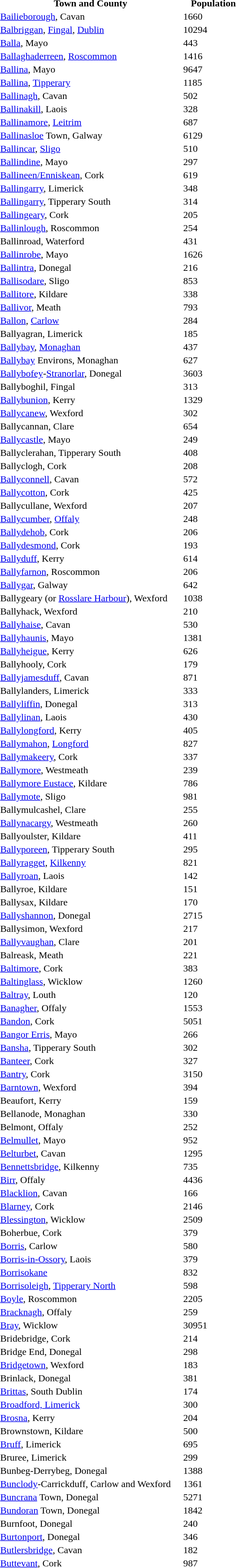<table>
<tr>
<th style="width:300px;align:left;">Town and County</th>
<th style="width:100px;align:right;">Population</th>
</tr>
<tr>
<td><a href='#'>Bailieborough</a>, Cavan</td>
<td>1660</td>
</tr>
<tr>
<td><a href='#'>Balbriggan</a>, <a href='#'>Fingal</a>, <a href='#'>Dublin</a></td>
<td>10294</td>
</tr>
<tr>
<td><a href='#'>Balla</a>, Mayo</td>
<td>443</td>
</tr>
<tr>
<td><a href='#'>Ballaghaderreen</a>, <a href='#'>Roscommon</a></td>
<td>1416</td>
</tr>
<tr>
<td><a href='#'>Ballina</a>, Mayo</td>
<td>9647</td>
</tr>
<tr>
<td><a href='#'>Ballina</a>, <a href='#'>Tipperary</a></td>
<td>1185</td>
</tr>
<tr>
<td><a href='#'>Ballinagh</a>, Cavan</td>
<td>502</td>
</tr>
<tr>
<td><a href='#'>Ballinakill</a>, Laois</td>
<td>328</td>
</tr>
<tr>
<td><a href='#'>Ballinamore</a>, <a href='#'>Leitrim</a></td>
<td>687</td>
</tr>
<tr>
<td><a href='#'>Ballinasloe</a> Town, Galway</td>
<td>6129</td>
</tr>
<tr>
<td><a href='#'>Ballincar</a>, <a href='#'>Sligo</a></td>
<td>510</td>
</tr>
<tr>
<td><a href='#'>Ballindine</a>, Mayo</td>
<td>297</td>
</tr>
<tr>
<td><a href='#'>Ballineen/Enniskean</a>, Cork</td>
<td>619</td>
</tr>
<tr>
<td><a href='#'>Ballingarry</a>, Limerick</td>
<td>348</td>
</tr>
<tr>
<td><a href='#'>Ballingarry</a>, Tipperary South</td>
<td>314</td>
</tr>
<tr>
<td><a href='#'>Ballingeary</a>, Cork</td>
<td>205</td>
</tr>
<tr>
<td><a href='#'>Ballinlough</a>, Roscommon</td>
<td>254</td>
</tr>
<tr>
<td>Ballinroad, Waterford</td>
<td>431</td>
</tr>
<tr>
<td><a href='#'>Ballinrobe</a>, Mayo</td>
<td>1626</td>
</tr>
<tr>
<td><a href='#'>Ballintra</a>, Donegal</td>
<td>216</td>
</tr>
<tr>
<td><a href='#'>Ballisodare</a>, Sligo</td>
<td>853</td>
</tr>
<tr>
<td><a href='#'>Ballitore</a>, Kildare</td>
<td>338</td>
</tr>
<tr>
<td><a href='#'>Ballivor</a>, Meath</td>
<td>793</td>
</tr>
<tr>
<td><a href='#'>Ballon</a>, <a href='#'>Carlow</a></td>
<td>284</td>
</tr>
<tr>
<td>Ballyagran, Limerick</td>
<td>185</td>
</tr>
<tr>
<td><a href='#'>Ballybay</a>, <a href='#'>Monaghan</a></td>
<td>437</td>
</tr>
<tr>
<td><a href='#'>Ballybay</a> Environs, Monaghan</td>
<td>627</td>
</tr>
<tr>
<td><a href='#'>Ballybofey</a>-<a href='#'>Stranorlar</a>, Donegal</td>
<td>3603</td>
</tr>
<tr>
<td>Ballyboghil, Fingal</td>
<td>313</td>
</tr>
<tr>
<td><a href='#'>Ballybunion</a>, Kerry</td>
<td>1329</td>
</tr>
<tr>
<td><a href='#'>Ballycanew</a>, Wexford</td>
<td>302</td>
</tr>
<tr>
<td>Ballycannan, Clare</td>
<td>654</td>
</tr>
<tr>
<td><a href='#'>Ballycastle</a>, Mayo</td>
<td>249</td>
</tr>
<tr>
<td>Ballyclerahan, Tipperary South</td>
<td>408</td>
</tr>
<tr>
<td>Ballyclogh, Cork</td>
<td>208</td>
</tr>
<tr>
<td><a href='#'>Ballyconnell</a>, Cavan</td>
<td>572</td>
</tr>
<tr>
<td><a href='#'>Ballycotton</a>, Cork</td>
<td>425</td>
</tr>
<tr>
<td>Ballycullane, Wexford</td>
<td>207</td>
</tr>
<tr>
<td><a href='#'>Ballycumber</a>, <a href='#'>Offaly</a></td>
<td>248</td>
</tr>
<tr>
<td><a href='#'>Ballydehob</a>, Cork</td>
<td>206</td>
</tr>
<tr>
<td><a href='#'>Ballydesmond</a>, Cork</td>
<td>193</td>
</tr>
<tr>
<td><a href='#'>Ballyduff</a>, Kerry</td>
<td>614</td>
</tr>
<tr>
<td><a href='#'>Ballyfarnon</a>, Roscommon</td>
<td>206</td>
</tr>
<tr>
<td><a href='#'>Ballygar</a>, Galway</td>
<td>642</td>
</tr>
<tr>
<td>Ballygeary (or <a href='#'>Rosslare Harbour</a>), Wexford</td>
<td>1038</td>
</tr>
<tr>
<td>Ballyhack, Wexford</td>
<td>210</td>
</tr>
<tr>
<td><a href='#'>Ballyhaise</a>, Cavan</td>
<td>530</td>
</tr>
<tr>
<td><a href='#'>Ballyhaunis</a>, Mayo</td>
<td>1381</td>
</tr>
<tr>
<td><a href='#'>Ballyheigue</a>, Kerry</td>
<td>626</td>
</tr>
<tr>
<td>Ballyhooly, Cork</td>
<td>179</td>
</tr>
<tr>
<td><a href='#'>Ballyjamesduff</a>, Cavan</td>
<td>871</td>
</tr>
<tr>
<td>Ballylanders, Limerick</td>
<td>333</td>
</tr>
<tr>
<td><a href='#'>Ballyliffin</a>, Donegal</td>
<td>313</td>
</tr>
<tr>
<td><a href='#'>Ballylinan</a>, Laois</td>
<td>430</td>
</tr>
<tr>
<td><a href='#'>Ballylongford</a>, Kerry</td>
<td>405</td>
</tr>
<tr>
<td><a href='#'>Ballymahon</a>, <a href='#'>Longford</a></td>
<td>827</td>
</tr>
<tr>
<td><a href='#'>Ballymakeery</a>, Cork</td>
<td>337</td>
</tr>
<tr>
<td><a href='#'>Ballymore</a>, Westmeath</td>
<td>239</td>
</tr>
<tr>
<td><a href='#'>Ballymore Eustace</a>, Kildare</td>
<td>786</td>
</tr>
<tr>
<td><a href='#'>Ballymote</a>, Sligo</td>
<td>981</td>
</tr>
<tr>
<td>Ballymulcashel, Clare</td>
<td>255</td>
</tr>
<tr>
<td><a href='#'>Ballynacargy</a>, Westmeath</td>
<td>260</td>
</tr>
<tr>
<td>Ballyoulster, Kildare</td>
<td>411</td>
</tr>
<tr>
<td><a href='#'>Ballyporeen</a>, Tipperary South</td>
<td>295</td>
</tr>
<tr>
<td><a href='#'>Ballyragget</a>, <a href='#'>Kilkenny</a></td>
<td>821</td>
</tr>
<tr>
<td><a href='#'>Ballyroan</a>, Laois</td>
<td>142</td>
</tr>
<tr>
<td>Ballyroe, Kildare</td>
<td>151</td>
</tr>
<tr>
<td>Ballysax, Kildare</td>
<td>170</td>
</tr>
<tr>
<td><a href='#'>Ballyshannon</a>, Donegal</td>
<td>2715</td>
</tr>
<tr>
<td>Ballysimon, Wexford</td>
<td>217</td>
</tr>
<tr>
<td><a href='#'>Ballyvaughan</a>, Clare</td>
<td>201</td>
</tr>
<tr>
<td>Balreask, Meath</td>
<td>221</td>
</tr>
<tr>
<td><a href='#'>Baltimore</a>, Cork</td>
<td>383</td>
</tr>
<tr>
<td><a href='#'>Baltinglass</a>, Wicklow</td>
<td>1260</td>
</tr>
<tr>
<td><a href='#'>Baltray</a>, Louth</td>
<td>120</td>
</tr>
<tr>
<td><a href='#'>Banagher</a>, Offaly</td>
<td>1553</td>
</tr>
<tr>
<td><a href='#'>Bandon</a>, Cork</td>
<td>5051</td>
</tr>
<tr>
<td><a href='#'>Bangor Erris</a>, Mayo</td>
<td>266</td>
</tr>
<tr>
<td><a href='#'>Bansha</a>, Tipperary South</td>
<td>302</td>
</tr>
<tr>
<td><a href='#'>Banteer</a>, Cork</td>
<td>327</td>
</tr>
<tr>
<td><a href='#'>Bantry</a>, Cork</td>
<td>3150</td>
</tr>
<tr>
<td><a href='#'>Barntown</a>, Wexford</td>
<td>394</td>
</tr>
<tr>
<td>Beaufort, Kerry</td>
<td>159</td>
</tr>
<tr>
<td>Bellanode, Monaghan</td>
<td>330</td>
</tr>
<tr>
<td>Belmont, Offaly</td>
<td>252</td>
</tr>
<tr>
<td><a href='#'>Belmullet</a>, Mayo</td>
<td>952</td>
</tr>
<tr>
<td><a href='#'>Belturbet</a>, Cavan</td>
<td>1295</td>
</tr>
<tr>
<td><a href='#'>Bennettsbridge</a>, Kilkenny</td>
<td>735</td>
</tr>
<tr>
<td><a href='#'>Birr</a>, Offaly</td>
<td>4436</td>
</tr>
<tr>
<td><a href='#'>Blacklion</a>, Cavan</td>
<td>166</td>
</tr>
<tr>
<td><a href='#'>Blarney</a>, Cork</td>
<td>2146</td>
</tr>
<tr>
<td><a href='#'>Blessington</a>, Wicklow</td>
<td>2509</td>
</tr>
<tr>
<td>Boherbue, Cork</td>
<td>379</td>
</tr>
<tr>
<td><a href='#'>Borris</a>, Carlow</td>
<td>580</td>
</tr>
<tr>
<td><a href='#'>Borris-in-Ossory</a>, Laois</td>
<td>379</td>
</tr>
<tr>
<td><a href='#'>Borrisokane</a></td>
<td>832</td>
</tr>
<tr>
<td><a href='#'>Borrisoleigh</a>, <a href='#'>Tipperary North</a></td>
<td>598</td>
</tr>
<tr>
<td><a href='#'>Boyle</a>, Roscommon</td>
<td>2205</td>
</tr>
<tr>
<td><a href='#'>Bracknagh</a>, Offaly</td>
<td>259</td>
</tr>
<tr>
<td><a href='#'>Bray</a>, Wicklow</td>
<td>30951</td>
</tr>
<tr>
<td>Bridebridge, Cork</td>
<td>214</td>
</tr>
<tr>
<td>Bridge End, Donegal</td>
<td>298</td>
</tr>
<tr>
<td><a href='#'>Bridgetown</a>, Wexford</td>
<td>183</td>
</tr>
<tr>
<td>Brinlack, Donegal</td>
<td>381</td>
</tr>
<tr>
<td><a href='#'>Brittas</a>, South Dublin</td>
<td>174</td>
</tr>
<tr>
<td><a href='#'>Broadford, Limerick</a></td>
<td>300</td>
</tr>
<tr>
<td><a href='#'>Brosna</a>, Kerry</td>
<td>204</td>
</tr>
<tr>
<td>Brownstown, Kildare</td>
<td>500</td>
</tr>
<tr>
<td><a href='#'>Bruff</a>, Limerick</td>
<td>695</td>
</tr>
<tr>
<td>Bruree, Limerick</td>
<td>299</td>
</tr>
<tr>
<td>Bunbeg-Derrybeg, Donegal</td>
<td>1388</td>
</tr>
<tr>
<td><a href='#'>Bunclody</a>-Carrickduff, Carlow and Wexford</td>
<td>1361</td>
</tr>
<tr>
<td><a href='#'>Buncrana</a> Town, Donegal</td>
<td>5271</td>
</tr>
<tr>
<td><a href='#'>Bundoran</a> Town, Donegal</td>
<td>1842</td>
</tr>
<tr>
<td>Burnfoot, Donegal</td>
<td>240</td>
</tr>
<tr>
<td><a href='#'>Burtonport</a>, Donegal</td>
<td>346</td>
</tr>
<tr>
<td><a href='#'>Butlersbridge</a>, Cavan</td>
<td>182</td>
</tr>
<tr>
<td><a href='#'>Buttevant</a>, Cork</td>
<td>987</td>
</tr>
</table>
